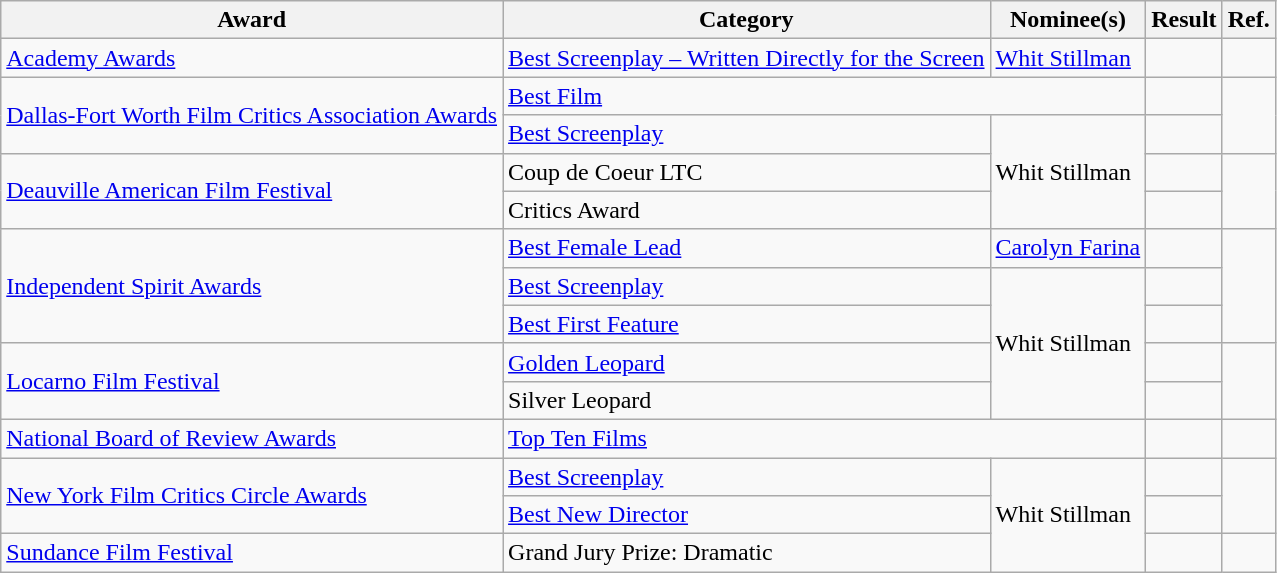<table class="wikitable plainrowheaders">
<tr>
<th>Award</th>
<th>Category</th>
<th>Nominee(s)</th>
<th>Result</th>
<th>Ref.</th>
</tr>
<tr>
<td><a href='#'>Academy Awards</a></td>
<td><a href='#'>Best Screenplay – Written Directly for the Screen</a></td>
<td><a href='#'>Whit Stillman</a></td>
<td></td>
<td align="center"></td>
</tr>
<tr>
<td rowspan="2"><a href='#'>Dallas-Fort Worth Film Critics Association Awards</a></td>
<td colspan="2"><a href='#'>Best Film</a></td>
<td></td>
<td align="center" rowspan="2"></td>
</tr>
<tr>
<td><a href='#'>Best Screenplay</a></td>
<td rowspan="3">Whit Stillman</td>
<td></td>
</tr>
<tr>
<td rowspan="2"><a href='#'>Deauville American Film Festival</a></td>
<td>Coup de Coeur LTC</td>
<td></td>
<td align="center" rowspan="2"></td>
</tr>
<tr>
<td>Critics Award</td>
<td></td>
</tr>
<tr>
<td rowspan="3"><a href='#'>Independent Spirit Awards</a></td>
<td><a href='#'>Best Female Lead</a></td>
<td><a href='#'>Carolyn Farina</a></td>
<td></td>
<td align="center" rowspan="3"> <br> </td>
</tr>
<tr>
<td><a href='#'>Best Screenplay</a></td>
<td rowspan="4">Whit Stillman</td>
<td></td>
</tr>
<tr>
<td><a href='#'>Best First Feature</a></td>
<td></td>
</tr>
<tr>
<td rowspan="2"><a href='#'>Locarno Film Festival</a></td>
<td><a href='#'>Golden Leopard</a></td>
<td></td>
<td align="center" rowspan="2"></td>
</tr>
<tr>
<td>Silver Leopard</td>
<td></td>
</tr>
<tr>
<td><a href='#'>National Board of Review Awards</a></td>
<td colspan="2"><a href='#'>Top Ten Films</a></td>
<td></td>
<td align="center"></td>
</tr>
<tr>
<td rowspan="2"><a href='#'>New York Film Critics Circle Awards</a></td>
<td><a href='#'>Best Screenplay</a></td>
<td rowspan="3">Whit Stillman</td>
<td></td>
<td align="center" rowspan="2"></td>
</tr>
<tr>
<td><a href='#'>Best New Director</a></td>
<td></td>
</tr>
<tr>
<td><a href='#'>Sundance Film Festival</a></td>
<td>Grand Jury Prize: Dramatic</td>
<td></td>
<td align="center"></td>
</tr>
</table>
